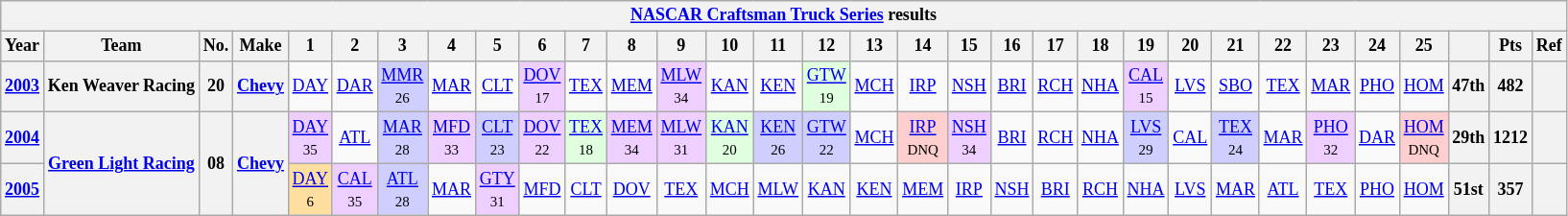<table class="wikitable" style="text-align:center; font-size:75%">
<tr>
<th colspan=45><a href='#'>NASCAR Craftsman Truck Series</a> results</th>
</tr>
<tr>
<th>Year</th>
<th>Team</th>
<th>No.</th>
<th>Make</th>
<th>1</th>
<th>2</th>
<th>3</th>
<th>4</th>
<th>5</th>
<th>6</th>
<th>7</th>
<th>8</th>
<th>9</th>
<th>10</th>
<th>11</th>
<th>12</th>
<th>13</th>
<th>14</th>
<th>15</th>
<th>16</th>
<th>17</th>
<th>18</th>
<th>19</th>
<th>20</th>
<th>21</th>
<th>22</th>
<th>23</th>
<th>24</th>
<th>25</th>
<th></th>
<th>Pts</th>
<th>Ref</th>
</tr>
<tr>
<th><a href='#'>2003</a></th>
<th>Ken Weaver Racing</th>
<th>20</th>
<th><a href='#'>Chevy</a></th>
<td><a href='#'>DAY</a></td>
<td><a href='#'>DAR</a></td>
<td style="background:#CFCFFF;"><a href='#'>MMR</a><br><small>26</small></td>
<td><a href='#'>MAR</a></td>
<td><a href='#'>CLT</a></td>
<td style="background:#EFCFFF;"><a href='#'>DOV</a><br><small>17</small></td>
<td><a href='#'>TEX</a></td>
<td><a href='#'>MEM</a></td>
<td style="background:#EFCFFF;"><a href='#'>MLW</a><br><small>34</small></td>
<td><a href='#'>KAN</a></td>
<td><a href='#'>KEN</a></td>
<td style="background:#DFFFDF;"><a href='#'>GTW</a><br><small>19</small></td>
<td><a href='#'>MCH</a></td>
<td><a href='#'>IRP</a></td>
<td><a href='#'>NSH</a></td>
<td><a href='#'>BRI</a></td>
<td><a href='#'>RCH</a></td>
<td><a href='#'>NHA</a></td>
<td style="background:#EFCFFF;"><a href='#'>CAL</a><br><small>15</small></td>
<td><a href='#'>LVS</a></td>
<td><a href='#'>SBO</a></td>
<td><a href='#'>TEX</a></td>
<td><a href='#'>MAR</a></td>
<td><a href='#'>PHO</a></td>
<td><a href='#'>HOM</a></td>
<th>47th</th>
<th>482</th>
<th></th>
</tr>
<tr>
<th><a href='#'>2004</a></th>
<th rowspan=2><a href='#'>Green Light Racing</a></th>
<th rowspan=2>08</th>
<th rowspan=2><a href='#'>Chevy</a></th>
<td style="background:#EFCFFF;"><a href='#'>DAY</a><br><small>35</small></td>
<td><a href='#'>ATL</a></td>
<td style="background:#CFCFFF;"><a href='#'>MAR</a><br><small>28</small></td>
<td style="background:#EFCFFF;"><a href='#'>MFD</a><br><small>33</small></td>
<td style="background:#CFCFFF;"><a href='#'>CLT</a><br><small>23</small></td>
<td style="background:#EFCFFF;"><a href='#'>DOV</a><br><small>22</small></td>
<td style="background:#DFFFDF;"><a href='#'>TEX</a><br><small>18</small></td>
<td style="background:#EFCFFF;"><a href='#'>MEM</a><br><small>34</small></td>
<td style="background:#EFCFFF;"><a href='#'>MLW</a><br><small>31</small></td>
<td style="background:#DFFFDF;"><a href='#'>KAN</a><br><small>20</small></td>
<td style="background:#CFCFFF;"><a href='#'>KEN</a><br><small>26</small></td>
<td style="background:#CFCFFF;"><a href='#'>GTW</a><br><small>22</small></td>
<td><a href='#'>MCH</a></td>
<td style="background:#FFCFCF;"><a href='#'>IRP</a><br><small>DNQ</small></td>
<td style="background:#EFCFFF;"><a href='#'>NSH</a><br><small>34</small></td>
<td><a href='#'>BRI</a></td>
<td><a href='#'>RCH</a></td>
<td><a href='#'>NHA</a></td>
<td style="background:#CFCFFF;"><a href='#'>LVS</a><br><small>29</small></td>
<td><a href='#'>CAL</a></td>
<td style="background:#CFCFFF;"><a href='#'>TEX</a><br><small>24</small></td>
<td><a href='#'>MAR</a></td>
<td style="background:#EFCFFF;"><a href='#'>PHO</a><br><small>32</small></td>
<td><a href='#'>DAR</a></td>
<td style="background:#FFCFCF;"><a href='#'>HOM</a><br><small>DNQ</small></td>
<th>29th</th>
<th>1212</th>
<th></th>
</tr>
<tr>
<th><a href='#'>2005</a></th>
<td style="background:#FFDF9F;"><a href='#'>DAY</a><br><small>6</small></td>
<td style="background:#EFCFFF;"><a href='#'>CAL</a><br><small>35</small></td>
<td style="background:#CFCFFF;"><a href='#'>ATL</a><br><small>28</small></td>
<td><a href='#'>MAR</a></td>
<td style="background:#EFCFFF;"><a href='#'>GTY</a><br><small>31</small></td>
<td><a href='#'>MFD</a></td>
<td><a href='#'>CLT</a></td>
<td><a href='#'>DOV</a></td>
<td><a href='#'>TEX</a></td>
<td><a href='#'>MCH</a></td>
<td><a href='#'>MLW</a></td>
<td><a href='#'>KAN</a></td>
<td><a href='#'>KEN</a></td>
<td><a href='#'>MEM</a></td>
<td><a href='#'>IRP</a></td>
<td><a href='#'>NSH</a></td>
<td><a href='#'>BRI</a></td>
<td><a href='#'>RCH</a></td>
<td><a href='#'>NHA</a></td>
<td><a href='#'>LVS</a></td>
<td><a href='#'>MAR</a></td>
<td><a href='#'>ATL</a></td>
<td><a href='#'>TEX</a></td>
<td><a href='#'>PHO</a></td>
<td><a href='#'>HOM</a></td>
<th>51st</th>
<th>357</th>
<th></th>
</tr>
</table>
